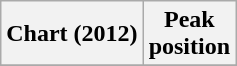<table class="wikitable sortable plainrowheaders" style="text-align:center">
<tr>
<th scope="col">Chart (2012)</th>
<th scope="col">Peak<br> position</th>
</tr>
<tr>
</tr>
</table>
